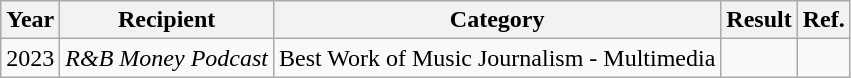<table class="wikitable">
<tr>
<th>Year</th>
<th>Recipient</th>
<th>Category</th>
<th>Result</th>
<th>Ref.</th>
</tr>
<tr>
<td>2023</td>
<td><em>R&B Money Podcast</em></td>
<td>Best Work of Music Journalism - Multimedia</td>
<td></td>
<td></td>
</tr>
</table>
